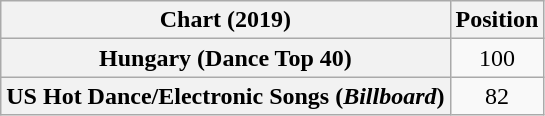<table class="wikitable sortable plainrowheaders" style="text-align:center">
<tr>
<th scope="col">Chart (2019)</th>
<th scope="col">Position</th>
</tr>
<tr>
<th scope="row">Hungary (Dance Top 40)</th>
<td>100</td>
</tr>
<tr>
<th scope="row">US Hot Dance/Electronic Songs (<em>Billboard</em>)</th>
<td>82</td>
</tr>
</table>
